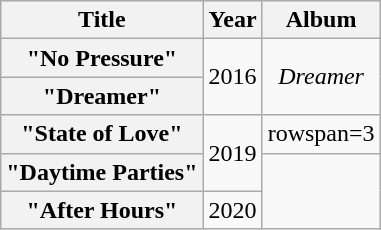<table class="wikitable plainrowheaders" style="text-align:center;">
<tr>
<th scope="col" rowspan="1">Title</th>
<th scope="col" rowspan="1">Year</th>
<th scope="col" rowspan="1">Album</th>
</tr>
<tr>
<th scope="row">"No Pressure"</th>
<td rowspan=2>2016</td>
<td rowspan=2><em>Dreamer</em></td>
</tr>
<tr>
<th scope="row">"Dreamer"</th>
</tr>
<tr>
<th scope="row">"State of Love"<br></th>
<td rowspan=2>2019</td>
<td>rowspan=3 </td>
</tr>
<tr>
<th scope="row">"Daytime Parties"<br></th>
</tr>
<tr>
<th scope="row">"After Hours"</th>
<td>2020</td>
</tr>
</table>
